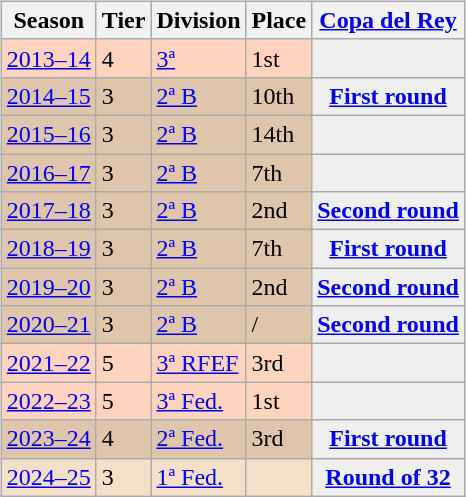<table>
<tr>
<td valign="top" width=0%><br><table class="wikitable">
<tr style="background:#f0f6fa;">
<th>Season</th>
<th>Tier</th>
<th>Division</th>
<th>Place</th>
<th><a href='#'>Copa del Rey</a></th>
</tr>
<tr>
<td style="background:#FFD3BD;"><a href='#'>2013–14</a></td>
<td style="background:#FFD3BD;">4</td>
<td style="background:#FFD3BD;"><a href='#'>3ª</a></td>
<td style="background:#FFD3BD;">1st</td>
<th style="background:#efefef;"></th>
</tr>
<tr>
<td style="background:#DEC5AB;"><a href='#'>2014–15</a></td>
<td style="background:#DEC5AB;">3</td>
<td style="background:#DEC5AB;"><a href='#'>2ª B</a></td>
<td style="background:#DEC5AB;">10th</td>
<th style="background:#efefef;"><a href='#'>First round</a></th>
</tr>
<tr>
<td style="background:#DEC5AB;"><a href='#'>2015–16</a></td>
<td style="background:#DEC5AB;">3</td>
<td style="background:#DEC5AB;"><a href='#'>2ª B</a></td>
<td style="background:#DEC5AB;">14th</td>
<th style="background:#efefef;"></th>
</tr>
<tr>
<td style="background:#DEC5AB;"><a href='#'>2016–17</a></td>
<td style="background:#DEC5AB;">3</td>
<td style="background:#DEC5AB;"><a href='#'>2ª B</a></td>
<td style="background:#DEC5AB;">7th</td>
<th style="background:#efefef;"></th>
</tr>
<tr>
<td style="background:#DEC5AB;"><a href='#'>2017–18</a></td>
<td style="background:#DEC5AB;">3</td>
<td style="background:#DEC5AB;"><a href='#'>2ª B</a></td>
<td style="background:#DEC5AB;">2nd</td>
<th style="background:#efefef;"><a href='#'>Second round</a></th>
</tr>
<tr>
<td style="background:#DEC5AB;"><a href='#'>2018–19</a></td>
<td style="background:#DEC5AB;">3</td>
<td style="background:#DEC5AB;"><a href='#'>2ª B</a></td>
<td style="background:#DEC5AB;">7th</td>
<th style="background:#efefef;"><a href='#'>First round</a></th>
</tr>
<tr>
<td style="background:#DEC5AB;"><a href='#'>2019–20</a></td>
<td style="background:#DEC5AB;">3</td>
<td style="background:#DEC5AB;"><a href='#'>2ª B</a></td>
<td style="background:#DEC5AB;">2nd</td>
<th style="background:#efefef;"><a href='#'>Second round</a></th>
</tr>
<tr>
<td style="background:#DEC5AB;"><a href='#'>2020–21</a></td>
<td style="background:#DEC5AB;">3</td>
<td style="background:#DEC5AB;"><a href='#'>2ª B</a></td>
<td style="background:#DEC5AB;"> / </td>
<th style="background:#efefef;"><a href='#'>Second round</a></th>
</tr>
<tr>
<td style="background:#FFD3BD;"><a href='#'>2021–22</a></td>
<td style="background:#FFD3BD;">5</td>
<td style="background:#FFD3BD;"><a href='#'>3ª RFEF</a></td>
<td style="background:#FFD3BD;">3rd</td>
<th style="background:#efefef;"></th>
</tr>
<tr>
<td style="background:#FFD3BD;"><a href='#'>2022–23</a></td>
<td style="background:#FFD3BD;">5</td>
<td style="background:#FFD3BD;"><a href='#'>3ª Fed.</a></td>
<td style="background:#FFD3BD;">1st</td>
<th style="background:#efefef;"></th>
</tr>
<tr>
<td style="background:#DEC5AB;"><a href='#'>2023–24</a></td>
<td style="background:#DEC5AB;">4</td>
<td style="background:#DEC5AB;"><a href='#'>2ª Fed.</a></td>
<td style="background:#DEC5AB;">3rd</td>
<th style="background:#efefef;"><a href='#'>First round</a></th>
</tr>
<tr>
<td style="background:#F4DFC8;"><a href='#'>2024–25</a></td>
<td style="background:#F4DFC8;">3</td>
<td style="background:#F4DFC8;"><a href='#'>1ª Fed.</a></td>
<td style="background:#F4DFC8;"></td>
<th style="background:#efefef;"><a href='#'>Round of 32</a></th>
</tr>
</table>
</td>
</tr>
</table>
